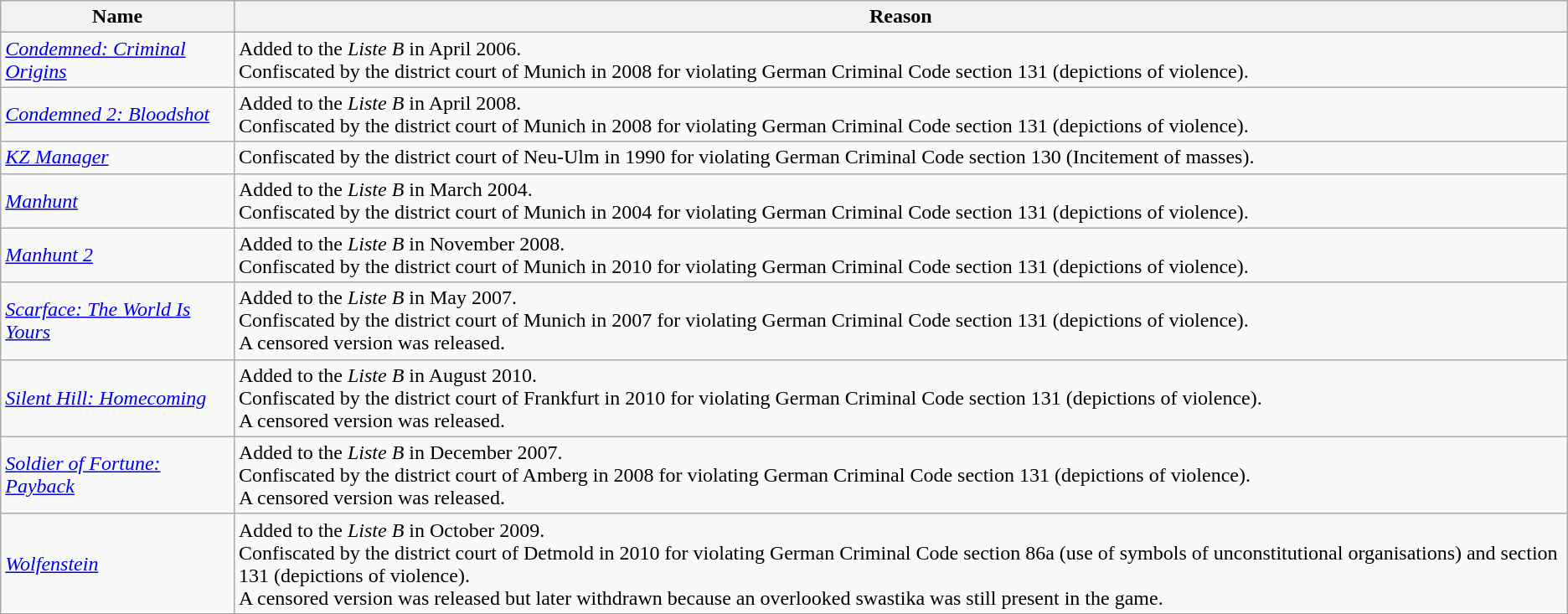<table class="wikitable">
<tr>
<th>Name</th>
<th>Reason</th>
</tr>
<tr>
<td><em><a href='#'>Condemned: Criminal Origins</a></em></td>
<td>Added to the <em>Liste B</em> in April 2006.<br>Confiscated by the district court of Munich in 2008 for violating German Criminal Code section 131 (depictions of violence).</td>
</tr>
<tr>
<td><em><a href='#'>Condemned 2: Bloodshot</a></em></td>
<td>Added to the <em>Liste B</em> in April 2008.<br>Confiscated by the district court of Munich in 2008 for violating German Criminal Code section 131 (depictions of violence).</td>
</tr>
<tr>
<td><em><a href='#'>KZ Manager</a></em></td>
<td>Confiscated by the district court of Neu-Ulm in 1990 for violating German Criminal Code section 130 (Incitement of masses).</td>
</tr>
<tr>
<td><em><a href='#'>Manhunt</a></em></td>
<td>Added to the <em>Liste B</em> in March 2004.<br>Confiscated by the district court of Munich in 2004 for violating German Criminal Code section 131 (depictions of violence).</td>
</tr>
<tr>
<td><em><a href='#'>Manhunt 2</a></em></td>
<td>Added to the <em>Liste B</em> in November 2008.<br>Confiscated by the district court of Munich in 2010 for violating German Criminal Code section 131 (depictions of violence).</td>
</tr>
<tr>
<td><em><a href='#'>Scarface: The World Is Yours</a></em></td>
<td>Added to the <em>Liste B</em> in May 2007.<br>Confiscated by the district court of Munich in 2007 for violating German Criminal Code section 131 (depictions of violence).<br>A censored version was released.</td>
</tr>
<tr>
<td><em><a href='#'>Silent Hill: Homecoming</a></em></td>
<td>Added to the <em>Liste B</em> in August 2010.<br>Confiscated by the district court of Frankfurt in 2010 for violating German Criminal Code section 131 (depictions of violence).<br>A censored version was released.</td>
</tr>
<tr>
<td><em><a href='#'>Soldier of Fortune: Payback</a></em></td>
<td>Added to the <em>Liste B</em> in December 2007.<br>Confiscated by the district court of Amberg in 2008 for violating German Criminal Code section 131 (depictions of violence).<br>A censored version was released.</td>
</tr>
<tr>
<td><em><a href='#'>Wolfenstein</a></em></td>
<td>Added to the <em>Liste B</em> in October 2009.<br>Confiscated by the district court of Detmold in 2010 for violating German Criminal Code section 86a (use of symbols of unconstitutional organisations) and section 131 (depictions of violence).<br>A censored version was released but later withdrawn because an overlooked swastika was still present in the game.</td>
</tr>
</table>
